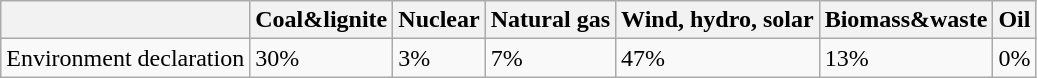<table class="wikitable">
<tr>
<th></th>
<th>Coal&lignite</th>
<th>Nuclear</th>
<th>Natural gas</th>
<th>Wind, hydro, solar</th>
<th>Biomass&waste</th>
<th>Oil</th>
</tr>
<tr>
<td>Environment declaration</td>
<td>30%</td>
<td>3%</td>
<td>7%</td>
<td>47%</td>
<td>13%</td>
<td>0%</td>
</tr>
</table>
